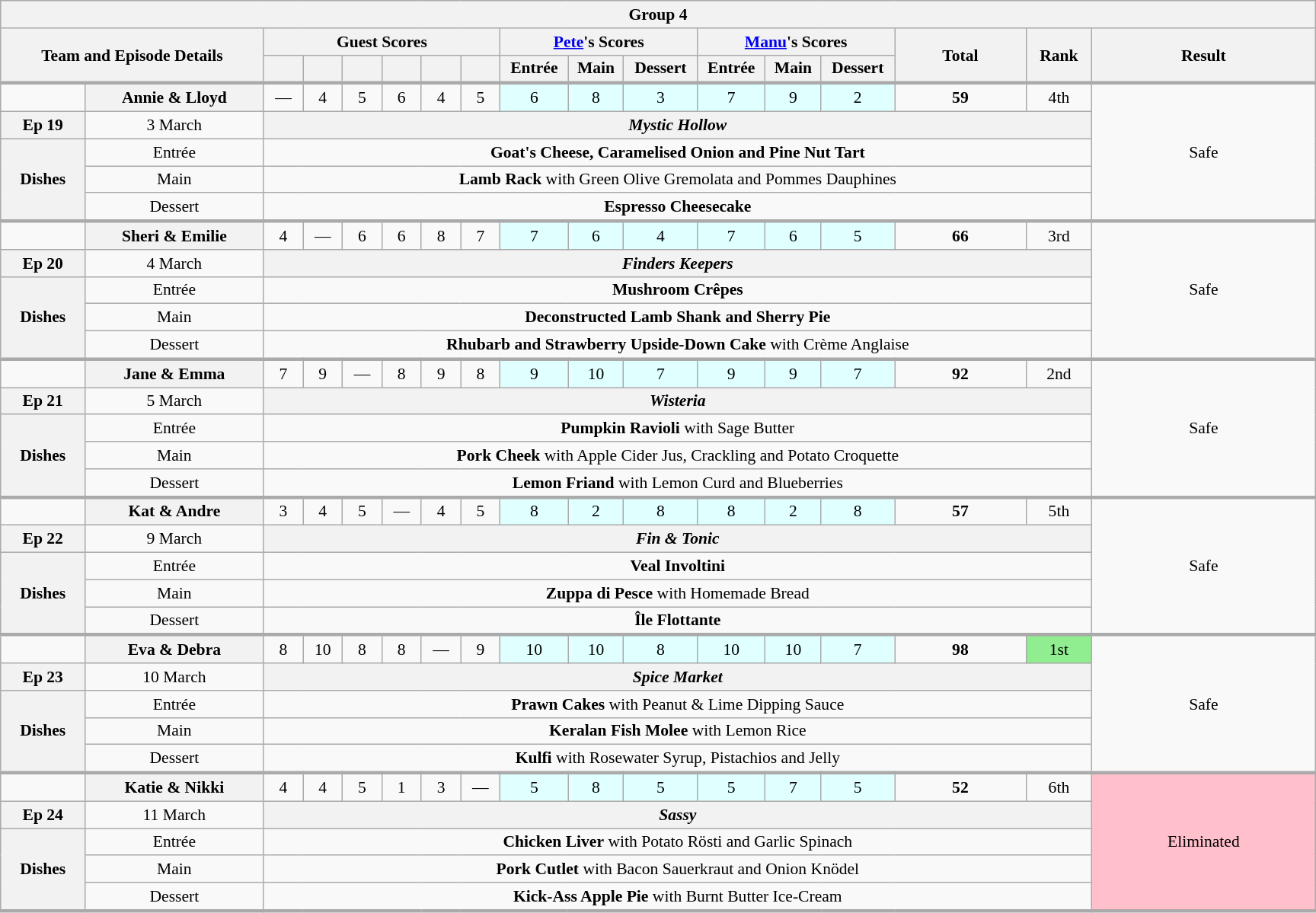<table class="wikitable plainrowheaders" style="margin:1em auto; text-align:center; font-size:90%; width:80em;">
<tr>
<th colspan="20" >Group 4</th>
</tr>
<tr>
<th scope="col" rowspan="2" colspan="2" style="width:20%;">Team and Episode Details</th>
<th scope="col" colspan="6" style="width:15%;">Guest Scores</th>
<th scope="col" colspan="3" style="width:15%;"><a href='#'>Pete</a>'s Scores</th>
<th scope="col" colspan="3" style="width:15%;"><a href='#'>Manu</a>'s Scores</th>
<th scope="col" rowspan="2" style="width:10%;">Total<br><small></small></th>
<th scope="col" rowspan="2" style="width:5%;">Rank</th>
<th scope="col" rowspan="2" style="width:20%;">Result</th>
</tr>
<tr>
<th scope="col" style="width:3%;"></th>
<th scope="col" style="width:3%;"></th>
<th scope="col" style="width:3%;"></th>
<th scope="col" style="width:3%;"></th>
<th scope="col" style="width:3%;"></th>
<th scope="col" style="width:3%;"></th>
<th scope="col">Entrée</th>
<th scope="col">Main</th>
<th scope="col">Dessert</th>
<th scope="col">Entrée</th>
<th scope="col">Main</th>
<th scope="col">Dessert</th>
</tr>
<tr style="border-top:3px solid #aaa;">
<td></td>
<th style="text-align:centre">Annie & Lloyd</th>
<td>—</td>
<td>4</td>
<td>5</td>
<td>6</td>
<td>4</td>
<td>5</td>
<td bgcolor=#E0FFFF>6</td>
<td bgcolor=#E0FFFF>8</td>
<td bgcolor=#E0FFFF>3</td>
<td bgcolor=#E0FFFF>7</td>
<td bgcolor=#E0FFFF>9</td>
<td bgcolor=#E0FFFF>2</td>
<td><strong>59</strong></td>
<td>4th</td>
<td rowspan="5">Safe</td>
</tr>
<tr>
<th>Ep 19</th>
<td>3 March</td>
<th colspan="14"><em>Mystic Hollow</em></th>
</tr>
<tr>
<th rowspan="3">Dishes</th>
<td>Entrée</td>
<td colspan="14"><strong>Goat's Cheese, Caramelised Onion and Pine Nut Tart</strong></td>
</tr>
<tr>
<td>Main</td>
<td colspan="14"><strong>Lamb Rack</strong> with Green Olive Gremolata and Pommes Dauphines</td>
</tr>
<tr>
<td>Dessert</td>
<td colspan="14"><strong>Espresso Cheesecake</strong></td>
</tr>
<tr style="border-top:3px solid #aaa;">
<td></td>
<th style="text-align:centre">Sheri & Emilie</th>
<td>4</td>
<td>—</td>
<td>6</td>
<td>6</td>
<td>8</td>
<td>7</td>
<td bgcolor=#E0FFFF>7</td>
<td bgcolor=#E0FFFF>6</td>
<td bgcolor=#E0FFFF>4</td>
<td bgcolor=#E0FFFF>7</td>
<td bgcolor=#E0FFFF>6</td>
<td bgcolor=#E0FFFF>5</td>
<td><strong>66</strong></td>
<td>3rd</td>
<td rowspan="5">Safe</td>
</tr>
<tr>
<th>Ep 20</th>
<td>4 March</td>
<th colspan="14"><em>Finders Keepers</em></th>
</tr>
<tr>
<th rowspan="3">Dishes</th>
<td>Entrée</td>
<td colspan="14"><strong>Mushroom Crêpes</strong></td>
</tr>
<tr>
<td>Main</td>
<td colspan="14"><strong>Deconstructed Lamb Shank and Sherry Pie</strong></td>
</tr>
<tr>
<td>Dessert</td>
<td colspan="14"><strong>Rhubarb and Strawberry Upside-Down Cake</strong> with Crème Anglaise</td>
</tr>
<tr style="border-top:3px solid #aaa;">
<td></td>
<th style="text-align:centre">Jane & Emma</th>
<td>7</td>
<td>9</td>
<td>—</td>
<td>8</td>
<td>9</td>
<td>8</td>
<td bgcolor=#E0FFFF>9</td>
<td bgcolor=#E0FFFF>10</td>
<td bgcolor=#E0FFFF>7</td>
<td bgcolor=#E0FFFF>9</td>
<td bgcolor=#E0FFFF>9</td>
<td bgcolor=#E0FFFF>7</td>
<td><strong>92</strong></td>
<td>2nd</td>
<td rowspan="5">Safe</td>
</tr>
<tr>
<th>Ep 21</th>
<td>5 March</td>
<th colspan="14"><em>Wisteria</em></th>
</tr>
<tr>
<th rowspan="3">Dishes</th>
<td>Entrée</td>
<td colspan="14"><strong>Pumpkin Ravioli</strong> with Sage Butter</td>
</tr>
<tr>
<td>Main</td>
<td colspan="14"><strong>Pork Cheek</strong> with Apple Cider Jus, Crackling and Potato Croquette</td>
</tr>
<tr>
<td>Dessert</td>
<td colspan="14"><strong>Lemon Friand</strong> with Lemon Curd and Blueberries</td>
</tr>
<tr style="border-top:3px solid #aaa;">
<td></td>
<th style="text-align:centre">Kat & Andre</th>
<td>3</td>
<td>4</td>
<td>5</td>
<td>—</td>
<td>4</td>
<td>5</td>
<td bgcolor=#E0FFFF>8</td>
<td bgcolor=#E0FFFF>2</td>
<td bgcolor=#E0FFFF>8</td>
<td bgcolor=#E0FFFF>8</td>
<td bgcolor=#E0FFFF>2</td>
<td bgcolor=#E0FFFF>8</td>
<td><strong>57</strong></td>
<td>5th</td>
<td rowspan="5">Safe</td>
</tr>
<tr>
<th>Ep 22</th>
<td>9 March</td>
<th colspan="14"><em>Fin & Tonic</em></th>
</tr>
<tr>
<th rowspan="3">Dishes</th>
<td>Entrée</td>
<td colspan="14"><strong>Veal Involtini</strong></td>
</tr>
<tr>
<td>Main</td>
<td colspan="14"><strong>Zuppa di Pesce</strong> with Homemade Bread</td>
</tr>
<tr>
<td>Dessert</td>
<td colspan="14"><strong>Île Flottante</strong></td>
</tr>
<tr style="border-top:3px solid #aaa;">
<td></td>
<th style="text-align:centre">Eva & Debra</th>
<td>8</td>
<td>10</td>
<td>8</td>
<td>8</td>
<td>—</td>
<td>9</td>
<td bgcolor=#E0FFFF>10</td>
<td bgcolor=#E0FFFF>10</td>
<td bgcolor=#E0FFFF>8</td>
<td bgcolor=#E0FFFF>10</td>
<td bgcolor=#E0FFFF>10</td>
<td bgcolor=#E0FFFF>7</td>
<td><strong>98</strong></td>
<td style="background:lightgreen">1st</td>
<td rowspan="5">Safe</td>
</tr>
<tr>
<th>Ep 23</th>
<td>10 March</td>
<th colspan="14"><em>Spice Market</em></th>
</tr>
<tr>
<th rowspan="3">Dishes</th>
<td>Entrée</td>
<td colspan="14"><strong>Prawn Cakes</strong> with Peanut & Lime Dipping Sauce</td>
</tr>
<tr>
<td>Main</td>
<td colspan="14"><strong>Keralan Fish Molee</strong> with Lemon Rice</td>
</tr>
<tr>
<td>Dessert</td>
<td colspan="14"><strong>Kulfi</strong> with Rosewater Syrup, Pistachios and Jelly</td>
</tr>
<tr style="border-top:3px solid #aaa;">
<td></td>
<th style="text-align:centre">Katie & Nikki</th>
<td>4</td>
<td>4</td>
<td>5</td>
<td>1</td>
<td>3</td>
<td>—</td>
<td bgcolor=#E0FFFF>5</td>
<td bgcolor=#E0FFFF>8</td>
<td bgcolor=#E0FFFF>5</td>
<td bgcolor=#E0FFFF>5</td>
<td bgcolor=#E0FFFF>7</td>
<td bgcolor=#E0FFFF>5</td>
<td><strong>52</strong></td>
<td>6th</td>
<td style="background:pink" rowspan="5">Eliminated</td>
</tr>
<tr>
<th>Ep 24</th>
<td>11 March</td>
<th colspan="14"><em>Sassy</em></th>
</tr>
<tr>
<th rowspan="3">Dishes</th>
<td>Entrée</td>
<td colspan="14"><strong>Chicken Liver</strong> with Potato Rösti and Garlic Spinach</td>
</tr>
<tr>
<td>Main</td>
<td colspan="14"><strong>Pork Cutlet</strong> with Bacon Sauerkraut and Onion Knödel</td>
</tr>
<tr>
<td>Dessert</td>
<td colspan="14"><strong>Kick-Ass Apple Pie</strong> with Burnt Butter Ice-Cream</td>
</tr>
<tr style="border-top:3px solid #aaa;">
</tr>
</table>
